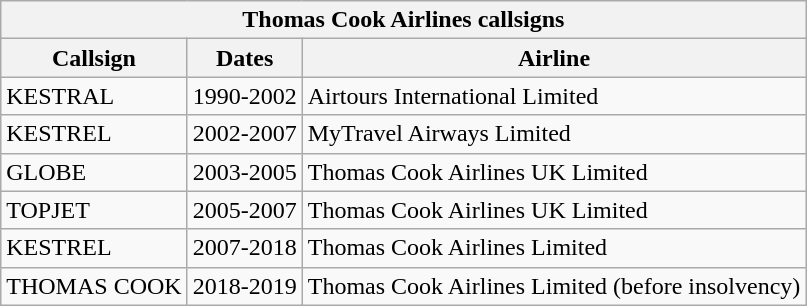<table class="wikitable">
<tr>
<th colspan=3>Thomas Cook Airlines callsigns</th>
</tr>
<tr>
<th>Callsign</th>
<th>Dates</th>
<th>Airline</th>
</tr>
<tr>
<td>KESTRAL</td>
<td>1990-2002</td>
<td>Airtours International Limited</td>
</tr>
<tr>
<td>KESTREL</td>
<td>2002-2007</td>
<td>MyTravel Airways Limited</td>
</tr>
<tr>
<td>GLOBE</td>
<td>2003-2005</td>
<td>Thomas Cook Airlines UK Limited</td>
</tr>
<tr>
<td>TOPJET</td>
<td>2005-2007</td>
<td>Thomas Cook Airlines UK Limited</td>
</tr>
<tr>
<td>KESTREL</td>
<td>2007-2018</td>
<td>Thomas Cook Airlines Limited</td>
</tr>
<tr>
<td>THOMAS COOK</td>
<td>2018-2019</td>
<td>Thomas Cook Airlines Limited (before insolvency)</td>
</tr>
</table>
